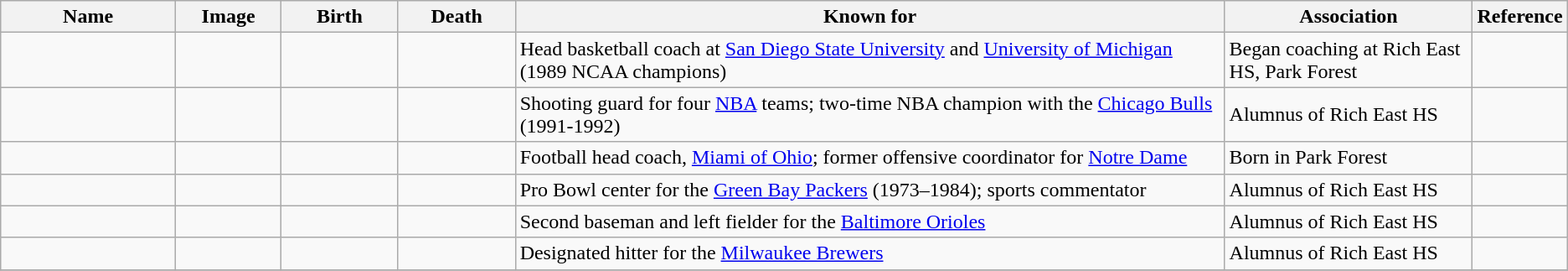<table class="wikitable sortable">
<tr>
<th scope="col" width="140">Name</th>
<th scope="col" width="80" class="unsortable">Image</th>
<th scope="col" width="90">Birth</th>
<th scope="col" width="90">Death</th>
<th scope="col" width="600" class="unsortable">Known for</th>
<th scope="col" width="200" class="unsortable">Association</th>
<th scope="col" width="30" class="unsortable">Reference</th>
</tr>
<tr>
<td></td>
<td></td>
<td align=right></td>
<td></td>
<td>Head basketball coach at <a href='#'>San Diego State University</a> and <a href='#'>University of Michigan</a> (1989 NCAA champions)</td>
<td>Began coaching at Rich East HS, Park Forest</td>
<td align="center"></td>
</tr>
<tr>
<td></td>
<td></td>
<td align=right></td>
<td></td>
<td>Shooting guard for four <a href='#'>NBA</a> teams; two-time NBA champion with the <a href='#'>Chicago Bulls</a> (1991-1992)</td>
<td>Alumnus of Rich East HS</td>
<td align="center"></td>
</tr>
<tr>
<td></td>
<td></td>
<td align=right></td>
<td></td>
<td>Football head coach, <a href='#'>Miami of Ohio</a>; former offensive coordinator for <a href='#'>Notre Dame</a></td>
<td>Born in Park Forest</td>
<td align="center"></td>
</tr>
<tr>
<td></td>
<td></td>
<td align=right></td>
<td></td>
<td>Pro Bowl center for the <a href='#'>Green Bay Packers</a> (1973–1984); sports commentator</td>
<td>Alumnus of Rich East HS</td>
<td align="center"></td>
</tr>
<tr>
<td></td>
<td></td>
<td align=right></td>
<td></td>
<td>Second baseman and left fielder for the <a href='#'>Baltimore Orioles</a></td>
<td>Alumnus of Rich East HS</td>
<td align="center"></td>
</tr>
<tr>
<td></td>
<td></td>
<td align=right></td>
<td></td>
<td>Designated hitter for the <a href='#'>Milwaukee Brewers</a></td>
<td>Alumnus of Rich East HS</td>
<td align-"center"></td>
</tr>
<tr>
</tr>
</table>
